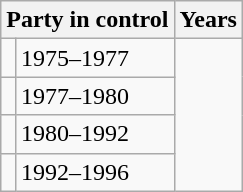<table class="wikitable">
<tr>
<th colspan="2">Party in control</th>
<th>Years</th>
</tr>
<tr>
<td></td>
<td>1975–1977</td>
</tr>
<tr>
<td></td>
<td>1977–1980</td>
</tr>
<tr>
<td></td>
<td>1980–1992</td>
</tr>
<tr>
<td></td>
<td>1992–1996</td>
</tr>
</table>
